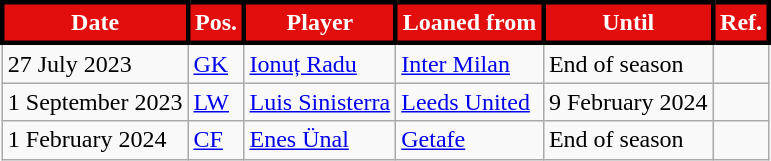<table class="wikitable plainrowheaders sortable">
<tr>
<th style="background:#e20e0e;color:#ffffff;border:3px solid #000000">Date</th>
<th style="background:#e20e0e;color:#ffffff;border:3px solid #000000">Pos.</th>
<th style="background:#e20e0e;color:#ffffff;border:3px solid #000000">Player</th>
<th style="background:#e20e0e;color:#ffffff;border:3px solid #000000">Loaned from</th>
<th style="background:#e20e0e;color:#ffffff;border:3px solid #000000">Until</th>
<th style="background:#e20e0e;color:#ffffff;border:3px solid #000000">Ref.</th>
</tr>
<tr>
<td>27 July 2023</td>
<td><a href='#'>GK</a></td>
<td> <a href='#'>Ionuț Radu</a></td>
<td> <a href='#'>Inter Milan</a></td>
<td>End of season</td>
<td></td>
</tr>
<tr>
<td>1 September 2023</td>
<td><a href='#'>LW</a></td>
<td> <a href='#'>Luis Sinisterra</a></td>
<td> <a href='#'>Leeds United</a></td>
<td>9 February 2024</td>
<td></td>
</tr>
<tr>
<td>1 February 2024</td>
<td><a href='#'>CF</a></td>
<td> <a href='#'>Enes Ünal</a></td>
<td> <a href='#'>Getafe</a></td>
<td>End of season</td>
<td></td>
</tr>
</table>
